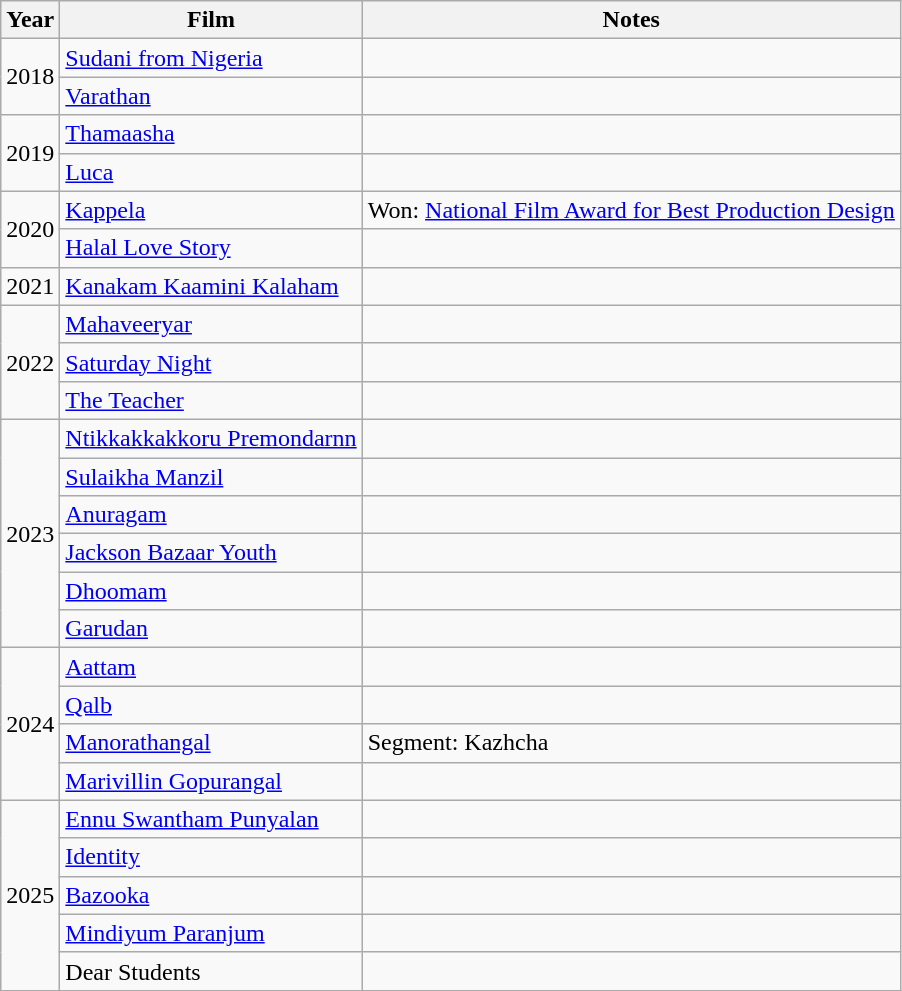<table class="wikitable">
<tr>
<th>Year</th>
<th>Film</th>
<th>Notes</th>
</tr>
<tr>
<td rowspan="2">2018</td>
<td><a href='#'>Sudani from Nigeria</a></td>
<td></td>
</tr>
<tr>
<td><a href='#'>Varathan</a></td>
<td></td>
</tr>
<tr>
<td rowspan="2">2019</td>
<td><a href='#'>Thamaasha</a></td>
<td></td>
</tr>
<tr>
<td><a href='#'>Luca</a></td>
<td></td>
</tr>
<tr>
<td rowspan="2">2020</td>
<td><a href='#'>Kappela</a></td>
<td>Won: <a href='#'>National Film Award for Best Production Design</a></td>
</tr>
<tr>
<td><a href='#'>Halal Love Story</a></td>
<td></td>
</tr>
<tr>
<td>2021</td>
<td><a href='#'>Kanakam Kaamini Kalaham</a></td>
<td></td>
</tr>
<tr>
<td rowspan="3">2022</td>
<td><a href='#'>Mahaveeryar</a></td>
<td></td>
</tr>
<tr>
<td><a href='#'>Saturday Night</a></td>
<td></td>
</tr>
<tr>
<td><a href='#'>The Teacher</a></td>
<td></td>
</tr>
<tr>
<td rowspan="6">2023</td>
<td><a href='#'>Ntikkakkakkoru Premondarnn</a></td>
<td></td>
</tr>
<tr>
<td><a href='#'>Sulaikha Manzil</a></td>
<td></td>
</tr>
<tr>
<td><a href='#'>Anuragam</a></td>
<td></td>
</tr>
<tr>
<td><a href='#'>Jackson Bazaar Youth</a></td>
<td></td>
</tr>
<tr>
<td><a href='#'>Dhoomam</a></td>
<td></td>
</tr>
<tr>
<td><a href='#'>Garudan</a></td>
<td></td>
</tr>
<tr>
<td rowspan="4">2024</td>
<td><a href='#'>Aattam</a></td>
<td></td>
</tr>
<tr>
<td><a href='#'>Qalb</a></td>
<td></td>
</tr>
<tr>
<td><a href='#'>Manorathangal</a></td>
<td>Segment: Kazhcha</td>
</tr>
<tr>
<td><a href='#'>Marivillin Gopurangal</a></td>
<td></td>
</tr>
<tr>
<td rowspan="5">2025</td>
<td><a href='#'>Ennu Swantham Punyalan</a></td>
<td></td>
</tr>
<tr>
<td><a href='#'>Identity</a></td>
<td></td>
</tr>
<tr>
<td><a href='#'>Bazooka</a></td>
<td></td>
</tr>
<tr>
<td><a href='#'>Mindiyum Paranjum</a></td>
<td></td>
</tr>
<tr>
<td>Dear Students</td>
<td></td>
</tr>
</table>
